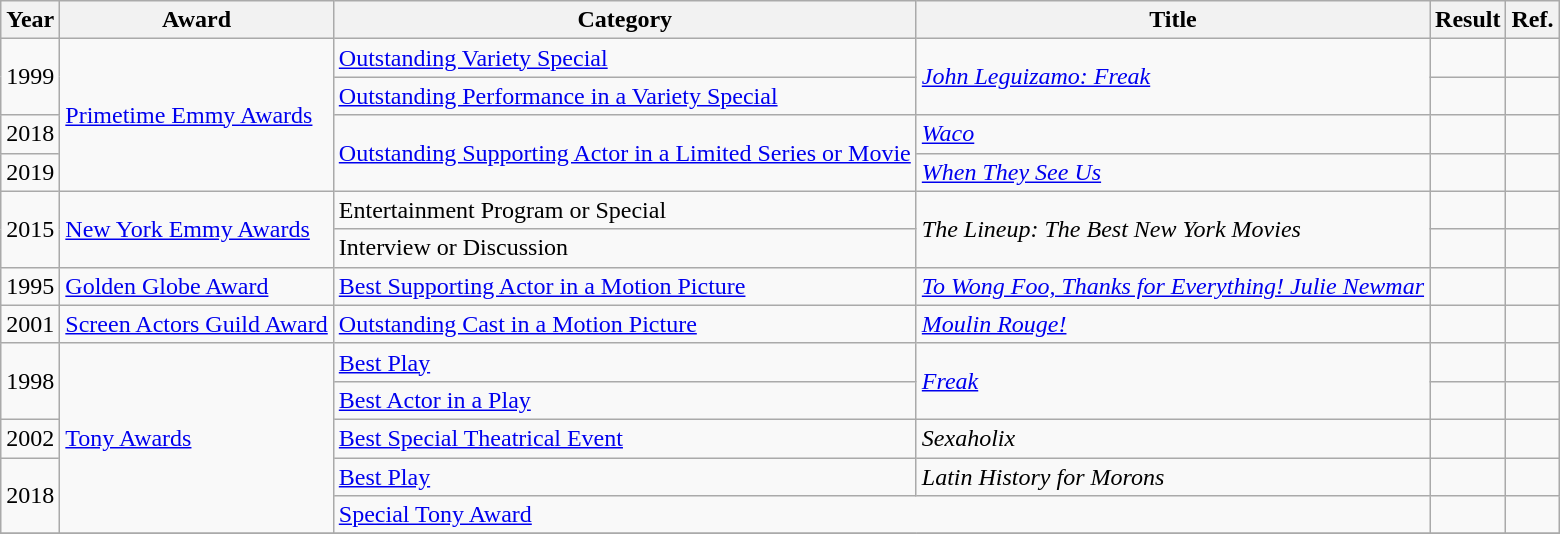<table class="wikitable">
<tr>
<th>Year</th>
<th>Award</th>
<th>Category</th>
<th>Title</th>
<th>Result</th>
<th>Ref.</th>
</tr>
<tr>
<td rowspan=2>1999</td>
<td rowspan=4><a href='#'>Primetime Emmy Awards</a></td>
<td><a href='#'>Outstanding Variety Special</a></td>
<td rowspan=2><em><a href='#'>John Leguizamo: Freak</a></em></td>
<td></td>
<td></td>
</tr>
<tr>
<td><a href='#'>Outstanding Performance in a Variety Special</a></td>
<td></td>
<td></td>
</tr>
<tr>
<td>2018</td>
<td rowspan=2><a href='#'>Outstanding Supporting Actor in a Limited Series or Movie</a></td>
<td><em><a href='#'>Waco</a></em></td>
<td></td>
<td></td>
</tr>
<tr>
<td>2019</td>
<td><em><a href='#'>When They See Us</a></em></td>
<td></td>
<td></td>
</tr>
<tr>
<td rowspan=2>2015</td>
<td rowspan=2><a href='#'>New York Emmy Awards</a></td>
<td>Entertainment Program or Special</td>
<td rowspan=2><em>The Lineup: The Best New York Movies</em></td>
<td></td>
<td></td>
</tr>
<tr>
<td>Interview or Discussion</td>
<td></td>
<td></td>
</tr>
<tr>
<td>1995</td>
<td><a href='#'>Golden Globe Award</a></td>
<td><a href='#'>Best Supporting Actor in a Motion Picture</a></td>
<td><em><a href='#'>To Wong Foo, Thanks for Everything! Julie Newmar</a></em></td>
<td></td>
<td></td>
</tr>
<tr>
<td>2001</td>
<td><a href='#'>Screen Actors Guild Award</a></td>
<td><a href='#'>Outstanding Cast in a Motion Picture</a></td>
<td><em><a href='#'>Moulin Rouge!</a></em></td>
<td></td>
<td></td>
</tr>
<tr>
<td rowspan=2>1998</td>
<td rowspan=5><a href='#'>Tony Awards</a></td>
<td><a href='#'>Best Play</a></td>
<td rowspan=2><em><a href='#'>Freak</a></em></td>
<td></td>
<td></td>
</tr>
<tr>
<td><a href='#'>Best Actor in a Play</a></td>
<td></td>
<td></td>
</tr>
<tr>
<td>2002</td>
<td><a href='#'>Best Special Theatrical Event</a></td>
<td><em>Sexaholix</em></td>
<td></td>
<td></td>
</tr>
<tr>
<td rowspan=2>2018</td>
<td><a href='#'>Best Play</a></td>
<td><em>Latin History for Morons</em></td>
<td></td>
<td></td>
</tr>
<tr>
<td colspan=2><a href='#'>Special Tony Award</a></td>
<td></td>
<td></td>
</tr>
<tr>
</tr>
</table>
